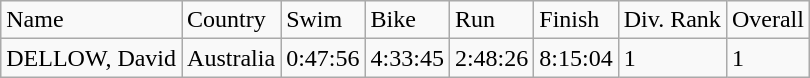<table class="wikitable">
<tr>
<td>Name</td>
<td>Country</td>
<td>Swim</td>
<td>Bike</td>
<td>Run</td>
<td>Finish</td>
<td>Div. Rank</td>
<td>Overall</td>
</tr>
<tr>
<td>DELLOW, David</td>
<td>Australia</td>
<td>0:47:56</td>
<td>4:33:45</td>
<td>2:48:26</td>
<td>8:15:04</td>
<td>1</td>
<td>1</td>
</tr>
</table>
